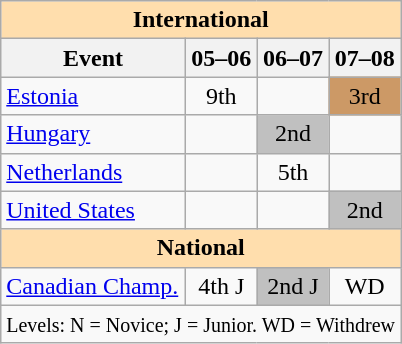<table class="wikitable" style="text-align:center">
<tr>
<th colspan="4" style="background-color: #ffdead; " align="center">International</th>
</tr>
<tr>
<th>Event</th>
<th>05–06</th>
<th>06–07</th>
<th>07–08</th>
</tr>
<tr>
<td align="left"> <a href='#'>Estonia</a></td>
<td>9th</td>
<td></td>
<td bgcolor="cc9966">3rd</td>
</tr>
<tr>
<td align="left"> <a href='#'>Hungary</a></td>
<td></td>
<td bgcolor="silver">2nd</td>
<td></td>
</tr>
<tr>
<td align="left"> <a href='#'>Netherlands</a></td>
<td></td>
<td>5th</td>
<td></td>
</tr>
<tr>
<td align="left"> <a href='#'>United States</a></td>
<td></td>
<td></td>
<td bgcolor="silver">2nd</td>
</tr>
<tr>
<th colspan="4" style="background-color: #ffdead; " align="center">National</th>
</tr>
<tr>
<td align="left"><a href='#'>Canadian Champ.</a></td>
<td>4th J</td>
<td bgcolor="silver">2nd J</td>
<td>WD</td>
</tr>
<tr>
<td colspan="4" align="center"><small> Levels: N = Novice; J = Junior. WD = Withdrew </small></td>
</tr>
</table>
